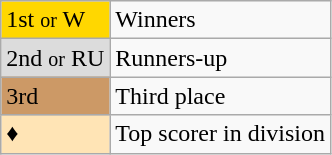<table class="wikitable" text-align:center">
<tr>
<td bgcolor=gold>1st <small>or</small> W</td>
<td>Winners</td>
</tr>
<tr>
<td bgcolor=#DCDCDC>2nd <small>or</small> RU</td>
<td>Runners-up</td>
</tr>
<tr>
<td bgcolor=#CC9966>3rd</td>
<td>Third place</td>
</tr>
<tr>
<td bgcolor=#FFE4B5>♦</td>
<td>Top scorer in division</td>
</tr>
</table>
